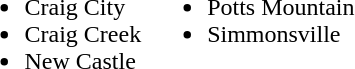<table border="0">
<tr>
<td valign="top"><br><ul><li>Craig City</li><li>Craig Creek</li><li>New Castle</li></ul></td>
<td valign="top"><br><ul><li>Potts Mountain</li><li>Simmonsville</li></ul></td>
</tr>
</table>
